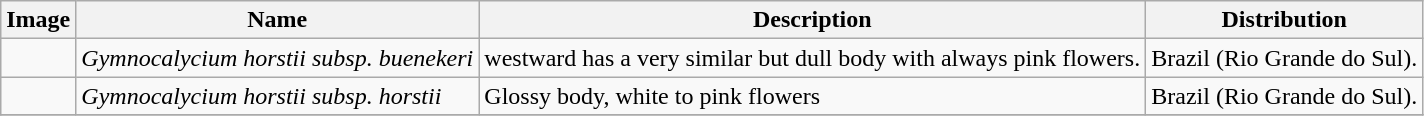<table class="wikitable">
<tr>
<th>Image</th>
<th>Name</th>
<th>Description</th>
<th>Distribution</th>
</tr>
<tr>
<td></td>
<td><em>Gymnocalycium horstii subsp. buenekeri</em> </td>
<td> westward has a very similar but dull body with always pink flowers.</td>
<td>Brazil (Rio Grande do Sul).</td>
</tr>
<tr>
<td></td>
<td><em>Gymnocalycium horstii subsp. horstii</em></td>
<td>Glossy body, white to pink flowers</td>
<td>Brazil (Rio Grande do Sul).</td>
</tr>
<tr>
</tr>
</table>
